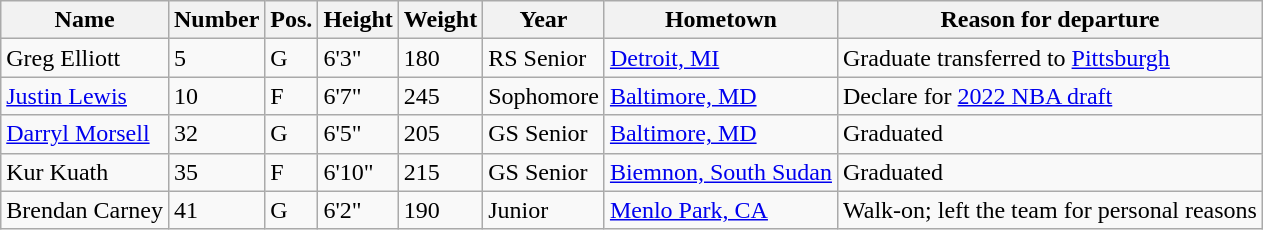<table class="wikitable sortable">
<tr>
<th>Name</th>
<th>Number</th>
<th>Pos.</th>
<th>Height</th>
<th>Weight</th>
<th>Year</th>
<th>Hometown</th>
<th class="unsortable">Reason for departure</th>
</tr>
<tr>
<td>Greg Elliott</td>
<td>5</td>
<td>G</td>
<td>6'3"</td>
<td>180</td>
<td>RS Senior</td>
<td><a href='#'>Detroit, MI</a></td>
<td>Graduate transferred to <a href='#'>Pittsburgh</a></td>
</tr>
<tr>
<td><a href='#'>Justin Lewis</a></td>
<td>10</td>
<td>F</td>
<td>6'7"</td>
<td>245</td>
<td>Sophomore</td>
<td><a href='#'>Baltimore, MD</a></td>
<td>Declare for <a href='#'>2022 NBA draft</a></td>
</tr>
<tr>
<td><a href='#'>Darryl Morsell</a></td>
<td>32</td>
<td>G</td>
<td>6'5"</td>
<td>205</td>
<td>GS Senior</td>
<td><a href='#'>Baltimore, MD</a></td>
<td>Graduated</td>
</tr>
<tr>
<td>Kur Kuath</td>
<td>35</td>
<td>F</td>
<td>6'10"</td>
<td>215</td>
<td>GS Senior</td>
<td><a href='#'>Biemnon, South Sudan</a></td>
<td>Graduated</td>
</tr>
<tr>
<td>Brendan Carney</td>
<td>41</td>
<td>G</td>
<td>6'2"</td>
<td>190</td>
<td>Junior</td>
<td><a href='#'>Menlo Park, CA</a></td>
<td>Walk-on; left the team for personal reasons</td>
</tr>
</table>
